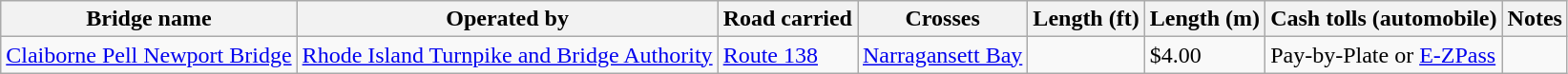<table class=wikitable>
<tr>
<th scope=col>Bridge name</th>
<th scope=col>Operated by</th>
<th scope=col>Road carried</th>
<th scope=col>Crosses</th>
<th scope=col>Length (ft)</th>
<th scope=col>Length (m)</th>
<th scope=col>Cash tolls (automobile)</th>
<th scope=col>Notes</th>
</tr>
<tr>
<td><a href='#'>Claiborne Pell Newport Bridge</a></td>
<td><a href='#'>Rhode Island Turnpike and Bridge Authority</a></td>
<td><a href='#'>Route 138</a></td>
<td><a href='#'>Narragansett Bay</a></td>
<td></td>
<td>$4.00</td>
<td>Pay-by-Plate or <a href='#'>E-ZPass</a></td>
</tr>
</table>
